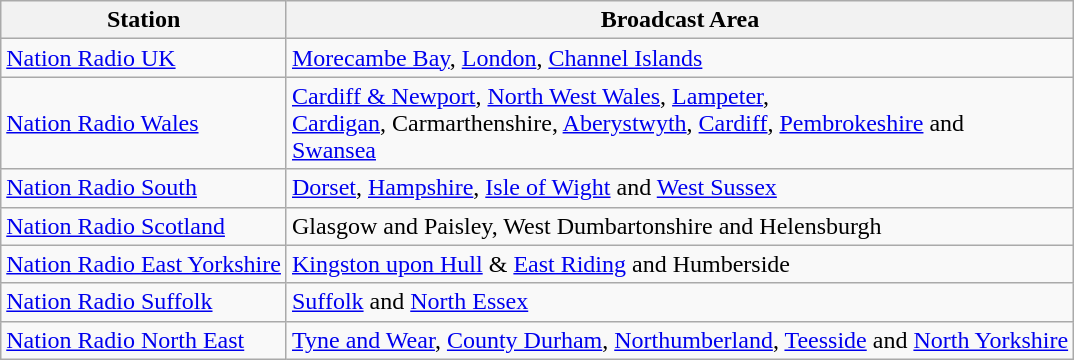<table class="wikitable">
<tr>
<th>Station</th>
<th>Broadcast Area</th>
</tr>
<tr>
<td><a href='#'>Nation Radio UK</a></td>
<td><a href='#'>Morecambe Bay</a>, <a href='#'>London</a>, <a href='#'>Channel Islands</a></td>
</tr>
<tr>
<td><a href='#'>Nation Radio Wales</a></td>
<td><a href='#'>Cardiff & Newport</a>, <a href='#'>North West Wales</a>, <a href='#'>Lampeter</a>,<br><a href='#'>Cardigan</a>, Carmarthenshire, <a href='#'>Aberystwyth</a>, <a href='#'>Cardiff</a>, <a href='#'>Pembrokeshire</a> and<br><a href='#'>Swansea</a></td>
</tr>
<tr>
<td><a href='#'>Nation Radio South</a></td>
<td><a href='#'>Dorset</a>, <a href='#'>Hampshire</a>, <a href='#'>Isle of Wight</a> and <a href='#'>West Sussex</a></td>
</tr>
<tr>
<td><a href='#'>Nation Radio Scotland</a></td>
<td>Glasgow and Paisley, West Dumbartonshire and Helensburgh</td>
</tr>
<tr>
<td><a href='#'>Nation Radio East Yorkshire</a></td>
<td><a href='#'>Kingston upon Hull</a> & <a href='#'>East Riding</a> and Humberside</td>
</tr>
<tr>
<td><a href='#'>Nation Radio Suffolk</a></td>
<td><a href='#'>Suffolk</a> and <a href='#'>North Essex</a></td>
</tr>
<tr>
<td><a href='#'>Nation Radio North East</a></td>
<td><a href='#'>Tyne and Wear</a>, <a href='#'>County Durham</a>, <a href='#'>Northumberland</a>, <a href='#'>Teesside</a> and <a href='#'>North Yorkshire</a></td>
</tr>
</table>
